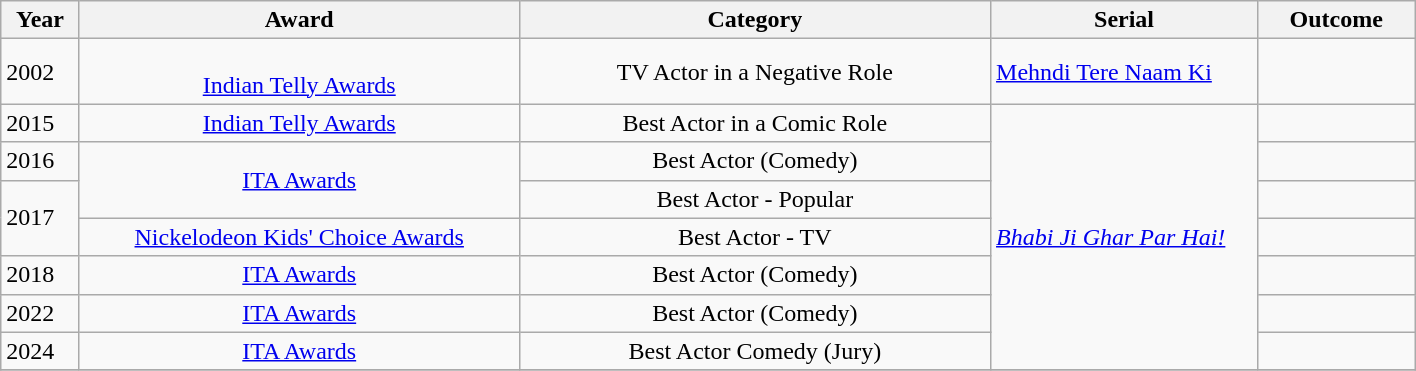<table class="wikitable sortable">
<tr>
<th width=5%>Year</th>
<th style="width:28%;">Award</th>
<th style="width:30%;">Category</th>
<th style="width:17%;">Serial</th>
<th style="width:10%;">Outcome</th>
</tr>
<tr>
<td>2002</td>
<td style="text-align:center;"><br><a href='#'>Indian Telly Awards</a></td>
<td style="text-align: center;">TV Actor in a Negative Role</td>
<td><a href='#'>Mehndi Tere Naam Ki</a></td>
<td></td>
</tr>
<tr>
<td>2015</td>
<td style="text-align:center;"><a href='#'>Indian Telly Awards</a></td>
<td style="text-align:center;">Best Actor in a Comic Role</td>
<td rowspan="7"><em><a href='#'>Bhabi Ji Ghar Par Hai!</a></em></td>
<td></td>
</tr>
<tr>
<td>2016</td>
<td rowspan="2" style="text-align:center;"><a href='#'>ITA Awards</a></td>
<td style="text-align:center;">Best Actor (Comedy)</td>
<td></td>
</tr>
<tr>
<td rowspan="2">2017</td>
<td style="text-align:center;">Best Actor - Popular</td>
<td></td>
</tr>
<tr>
<td style="text-align:center;"><a href='#'>Nickelodeon Kids' Choice Awards</a></td>
<td style="text-align:center;">Best Actor - TV</td>
<td></td>
</tr>
<tr>
<td>2018</td>
<td style="text-align:center;"><a href='#'>ITA Awards</a></td>
<td style="text-align:center;">Best Actor (Comedy)</td>
<td></td>
</tr>
<tr>
<td>2022</td>
<td style="text-align:center;"><a href='#'>ITA Awards</a></td>
<td style="text-align:center;">Best Actor (Comedy)</td>
<td></td>
</tr>
<tr>
<td>2024</td>
<td style="text-align:center;"><a href='#'>ITA Awards</a></td>
<td style="text-align:center;">Best Actor Comedy (Jury)</td>
<td></td>
</tr>
<tr>
</tr>
</table>
